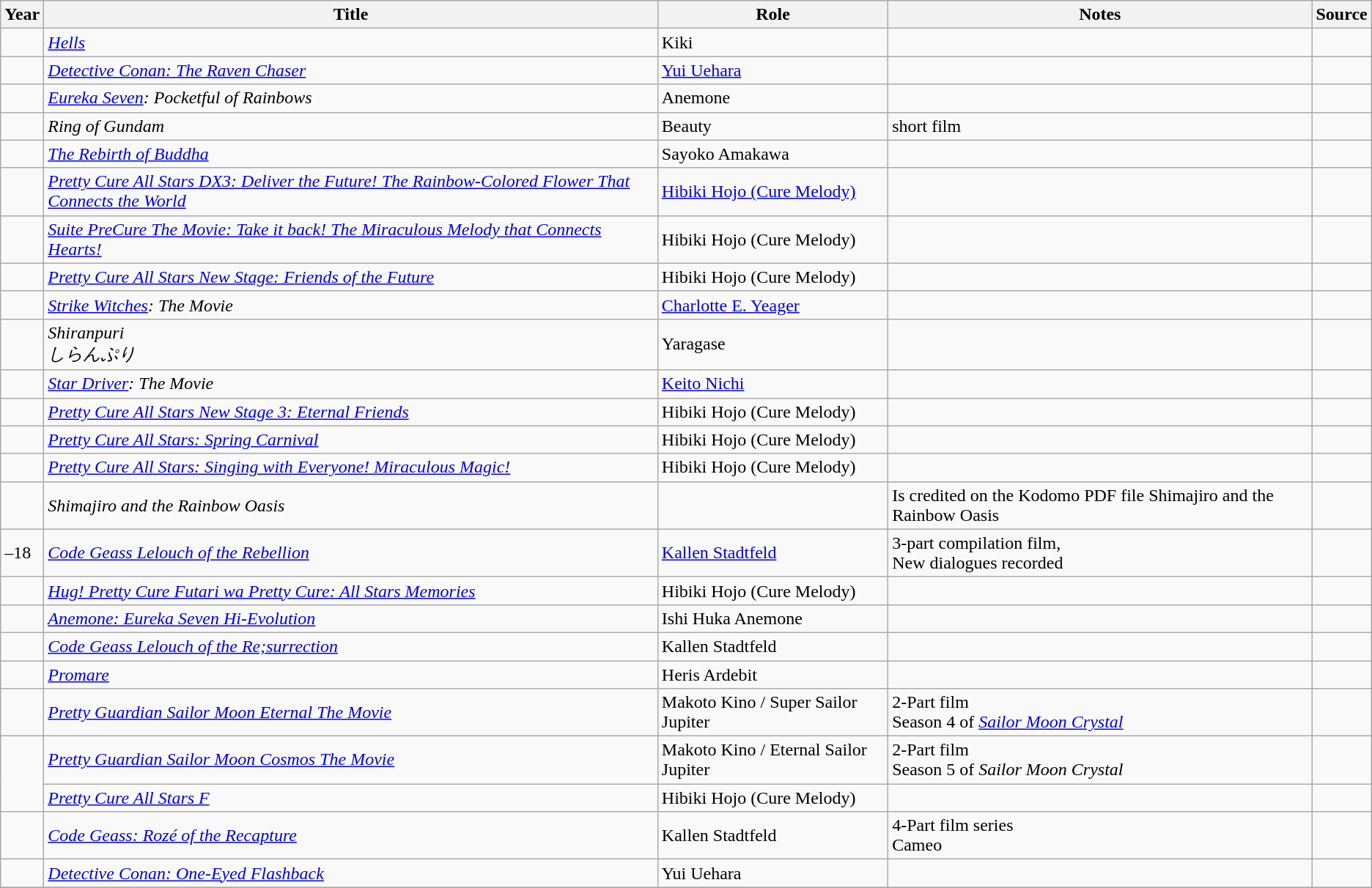<table class="wikitable sortable plainrowheaders">
<tr>
<th>Year</th>
<th>Title</th>
<th>Role</th>
<th class="unsortable">Notes</th>
<th class="unsortable">Source</th>
</tr>
<tr>
<td></td>
<td><em><a href='#'>Hells</a></em></td>
<td>Kiki</td>
<td></td>
<td></td>
</tr>
<tr>
<td></td>
<td><em><a href='#'>Detective Conan: The Raven Chaser</a></em></td>
<td><a href='#'>Yui Uehara</a></td>
<td></td>
<td></td>
</tr>
<tr>
<td></td>
<td><em><a href='#'>Eureka Seven</a>: Pocketful of Rainbows</em></td>
<td>Anemone</td>
<td></td>
<td></td>
</tr>
<tr>
<td></td>
<td><em>Ring of Gundam</em></td>
<td>Beauty</td>
<td>short film</td>
<td></td>
</tr>
<tr>
<td></td>
<td><em><a href='#'>The Rebirth of Buddha</a></em></td>
<td>Sayoko Amakawa</td>
<td></td>
<td></td>
</tr>
<tr>
<td></td>
<td><em><a href='#'>Pretty Cure All Stars DX3: Deliver the Future! The Rainbow-Colored Flower That Connects the World</a></em></td>
<td><a href='#'>Hibiki Hojo (Cure Melody)</a></td>
<td></td>
<td></td>
</tr>
<tr>
<td></td>
<td><em><a href='#'>Suite PreCure The Movie: Take it back! The Miraculous Melody that Connects Hearts!</a></em></td>
<td>Hibiki Hojo (Cure Melody)</td>
<td></td>
<td></td>
</tr>
<tr>
<td></td>
<td><em><a href='#'>Pretty Cure All Stars New Stage: Friends of the Future</a></em></td>
<td>Hibiki Hojo (Cure Melody)</td>
<td></td>
<td></td>
</tr>
<tr>
<td></td>
<td><em><a href='#'>Strike Witches</a>: The Movie</em></td>
<td><a href='#'>Charlotte E. Yeager</a></td>
<td></td>
<td></td>
</tr>
<tr>
<td></td>
<td><em>Shiranpuri<br>しらんぷり</em></td>
<td>Yaragase</td>
<td></td>
<td></td>
</tr>
<tr>
<td></td>
<td><em><a href='#'>Star Driver</a>: The Movie</em></td>
<td><a href='#'>Keito Nichi</a></td>
<td></td>
<td></td>
</tr>
<tr>
<td></td>
<td><em><a href='#'>Pretty Cure All Stars New Stage 3: Eternal Friends</a></em></td>
<td>Hibiki Hojo (Cure Melody)</td>
<td></td>
<td></td>
</tr>
<tr>
<td></td>
<td><em><a href='#'>Pretty Cure All Stars: Spring Carnival</a></em></td>
<td>Hibiki Hojo (Cure Melody)</td>
<td></td>
<td></td>
</tr>
<tr>
<td></td>
<td><em><a href='#'>Pretty Cure All Stars: Singing with Everyone! Miraculous Magic!</a></em></td>
<td>Hibiki Hojo (Cure Melody)</td>
<td></td>
<td></td>
</tr>
<tr>
<td></td>
<td><em>Shimajiro and the Rainbow Oasis</em></td>
<td></td>
<td>Is credited on the Kodomo PDF file Shimajiro and the Rainbow Oasis</td>
<td></td>
</tr>
<tr>
<td>–18</td>
<td><em><a href='#'>Code Geass Lelouch of the Rebellion</a></em></td>
<td><a href='#'>Kallen Stadtfeld</a></td>
<td>3-part compilation film,<br>New dialogues recorded</td>
<td></td>
</tr>
<tr>
<td></td>
<td><em><a href='#'>Hug! Pretty Cure Futari wa Pretty Cure: All Stars Memories</a></em></td>
<td>Hibiki Hojo (Cure Melody)</td>
<td></td>
<td></td>
</tr>
<tr>
<td></td>
<td><em><a href='#'>Anemone: Eureka Seven Hi-Evolution</a></em></td>
<td>Ishi Huka Anemone</td>
<td></td>
<td></td>
</tr>
<tr>
<td></td>
<td><em><a href='#'>Code Geass Lelouch of the Re;surrection</a></em></td>
<td>Kallen Stadtfeld</td>
<td></td>
<td></td>
</tr>
<tr>
<td></td>
<td><em><a href='#'>Promare</a></em></td>
<td>Heris Ardebit</td>
<td></td>
<td></td>
</tr>
<tr>
<td></td>
<td><em><a href='#'>Pretty Guardian Sailor Moon Eternal The Movie</a></em></td>
<td>Makoto Kino / Super Sailor Jupiter</td>
<td>2-Part film<br>Season 4 of <em><a href='#'>Sailor Moon Crystal</a></em> </td>
<td></td>
</tr>
<tr>
<td rowspan="2"></td>
<td><em><a href='#'>Pretty Guardian Sailor Moon Cosmos The Movie</a></em></td>
<td>Makoto Kino / Eternal Sailor Jupiter</td>
<td>2-Part film<br>Season 5 of <em>Sailor Moon Crystal</em> </td>
<td></td>
</tr>
<tr>
<td><em><a href='#'>Pretty Cure All Stars F</a></em></td>
<td>Hibiki Hojo (Cure Melody)</td>
<td></td>
<td></td>
</tr>
<tr>
<td></td>
<td><em><a href='#'>Code Geass: Rozé of the Recapture</a></em></td>
<td>Kallen Stadtfeld</td>
<td>4-Part film series<br>Cameo</td>
<td></td>
</tr>
<tr>
<td></td>
<td><em><a href='#'>Detective Conan: One-Eyed Flashback</a></em></td>
<td>Yui Uehara</td>
<td></td>
<td></td>
</tr>
<tr>
</tr>
</table>
